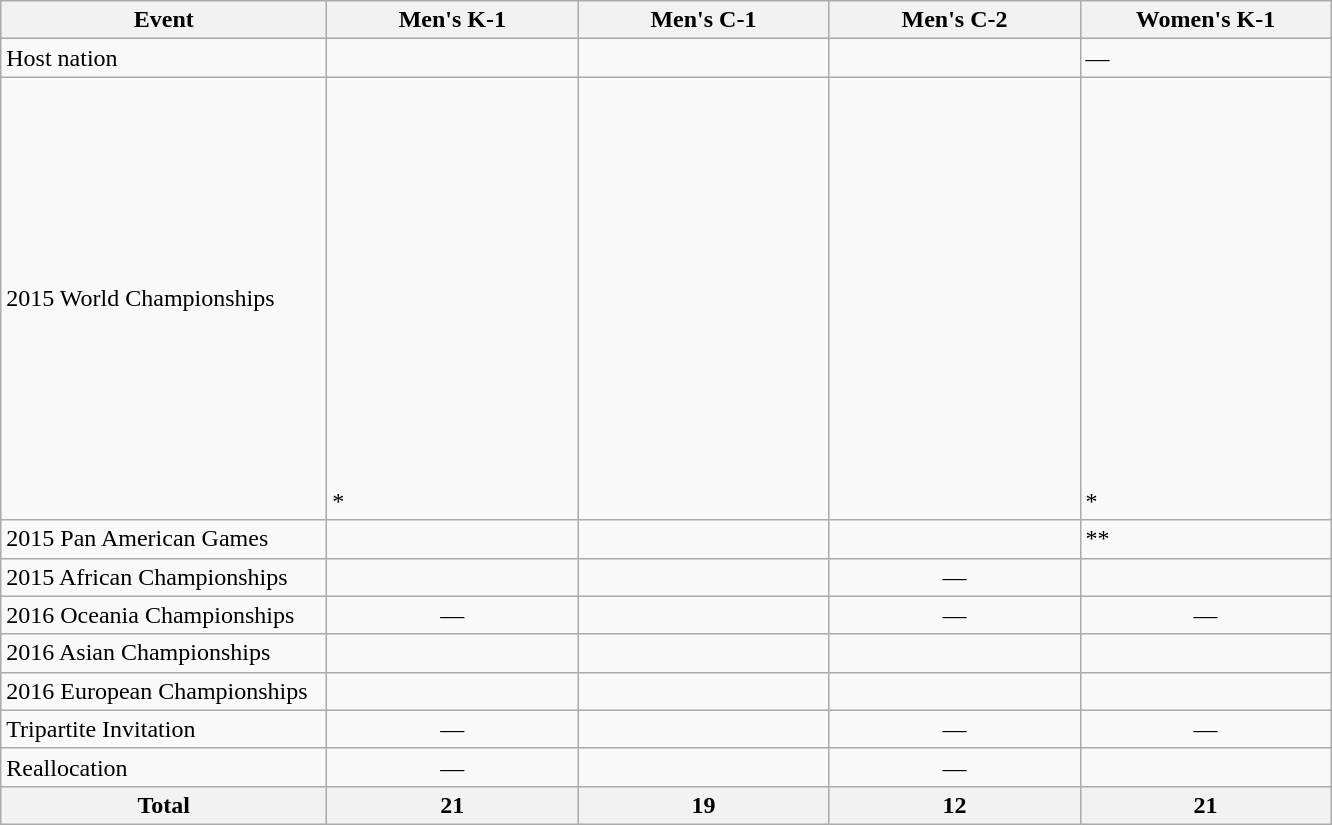<table class="wikitable">
<tr>
<th width=210>Event</th>
<th width=160>Men's K-1</th>
<th width=160>Men's C-1</th>
<th width=160>Men's C-2</th>
<th width=160>Women's K-1</th>
</tr>
<tr>
<td>Host nation</td>
<td></td>
<td></td>
<td></td>
<td>—</td>
</tr>
<tr>
<td>2015 World Championships</td>
<td><br><br><br><br><br><br><br><br><br><br><br><br><br><br><br>*</td>
<td><br><br><em></em><br><br><br><br><br><br><br><em></em></td>
<td><br><br><br><br><br><br><br></td>
<td><br><br><br><br><br><br><br><br><br><br><br><br><br><br><br>*</td>
</tr>
<tr>
<td>2015 Pan American Games</td>
<td></td>
<td></td>
<td></td>
<td><s></s>**<br></td>
</tr>
<tr>
<td>2015 African Championships</td>
<td></td>
<td></td>
<td align=center>—</td>
<td></td>
</tr>
<tr>
<td>2016 Oceania Championships</td>
<td align=center>—</td>
<td></td>
<td align=center>—</td>
<td align=center>—</td>
</tr>
<tr>
<td>2016 Asian Championships</td>
<td></td>
<td></td>
<td></td>
<td></td>
</tr>
<tr>
<td>2016 European Championships</td>
<td><s></s><br></td>
<td></td>
<td></td>
<td></td>
</tr>
<tr>
<td>Tripartite Invitation</td>
<td align=center>—</td>
<td></td>
<td align=center>—</td>
<td align=center>—</td>
</tr>
<tr>
<td>Reallocation</td>
<td align=center>—</td>
<td align=left><br></td>
<td align=center>—</td>
<td align=left></td>
</tr>
<tr>
<th>Total</th>
<th>21</th>
<th>19</th>
<th>12</th>
<th>21</th>
</tr>
</table>
